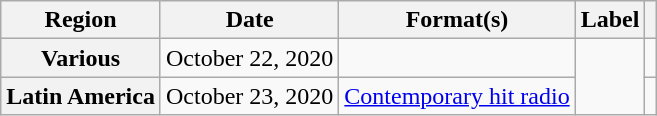<table class="wikitable plainrowheaders" border="1">
<tr>
<th scope="col">Region</th>
<th scope="col">Date</th>
<th scope="col">Format(s)</th>
<th scope="col">Label</th>
<th scope="col"></th>
</tr>
<tr>
<th scope="row">Various</th>
<td>October 22, 2020</td>
<td></td>
<td rowspan="2"></td>
<td style="text-align:center;"></td>
</tr>
<tr>
<th scope="row">Latin America</th>
<td>October 23, 2020</td>
<td><a href='#'>Contemporary hit radio</a></td>
<td style="text-align:center;"></td>
</tr>
</table>
